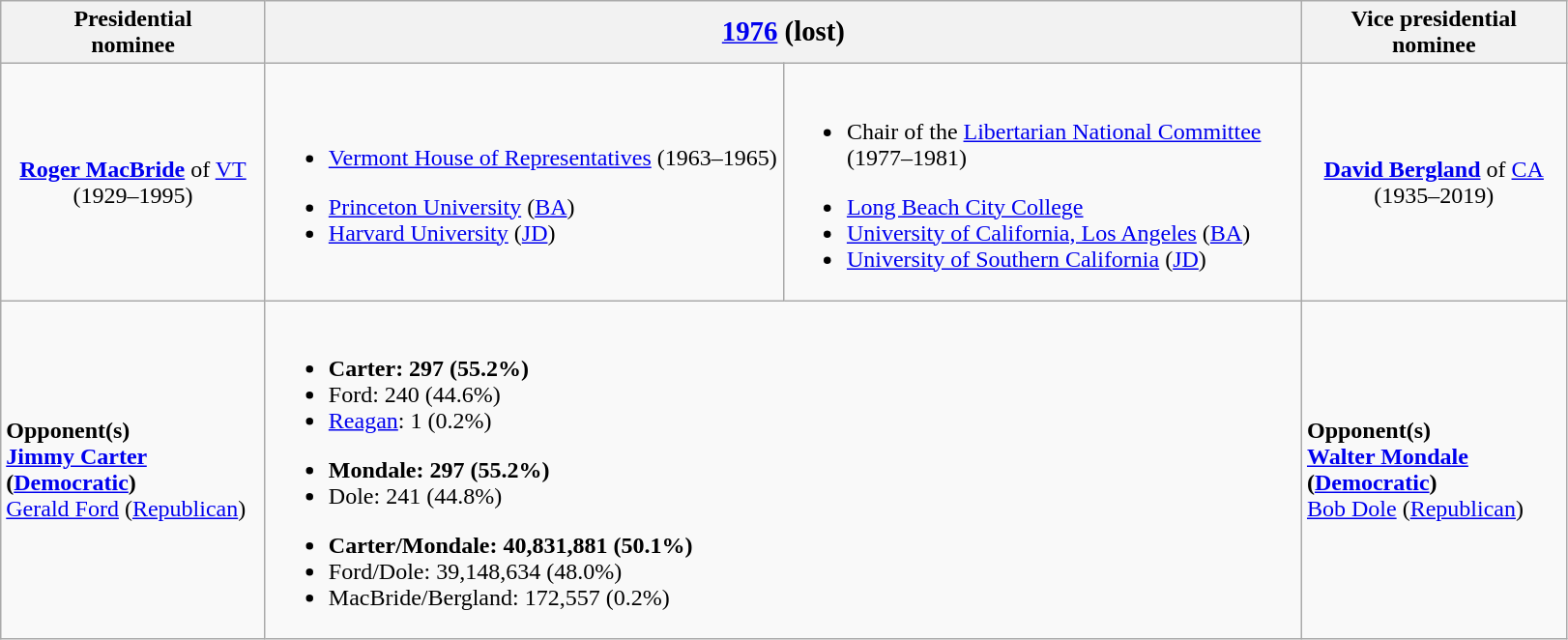<table class="wikitable">
<tr>
<th width=175>Presidential<br>nominee</th>
<th colspan=2><big><a href='#'>1976</a> (lost)</big></th>
<th width=175>Vice presidential<br>nominee</th>
</tr>
<tr>
<td style="text-align:center;"><strong><a href='#'>Roger MacBride</a></strong> of <a href='#'>VT</a><br>(1929–1995)<br></td>
<td width=350><br><ul><li><a href='#'>Vermont House of Representatives</a> (1963–1965)</li></ul><ul><li><a href='#'>Princeton University</a> (<a href='#'>BA</a>)</li><li><a href='#'>Harvard University</a> (<a href='#'>JD</a>)</li></ul></td>
<td width=350><br><ul><li>Chair of the <a href='#'>Libertarian National Committee</a> (1977–1981)</li></ul><ul><li><a href='#'>Long Beach City College</a></li><li><a href='#'>University of California, Los Angeles</a> (<a href='#'>BA</a>)</li><li><a href='#'>University of Southern California</a> (<a href='#'>JD</a>)</li></ul></td>
<td style="text-align:center;"><strong><a href='#'>David Bergland</a></strong> of <a href='#'>CA</a><br>(1935–2019)<br></td>
</tr>
<tr>
<td><strong>Opponent(s)</strong><br><strong><a href='#'>Jimmy Carter</a> (<a href='#'>Democratic</a>)</strong><br><a href='#'>Gerald Ford</a> (<a href='#'>Republican</a>)</td>
<td colspan=2><br><ul><li><strong>Carter: 297 (55.2%)</strong></li><li>Ford: 240 (44.6%)</li><li><a href='#'>Reagan</a>: 1 (0.2%)</li></ul><ul><li><strong>Mondale: 297 (55.2%)</strong></li><li>Dole: 241 (44.8%)</li></ul><ul><li><strong>Carter/Mondale: 40,831,881 (50.1%)</strong></li><li>Ford/Dole: 39,148,634 (48.0%)</li><li>MacBride/Bergland: 172,557 (0.2%)</li></ul></td>
<td><strong>Opponent(s)</strong><br><strong><a href='#'>Walter Mondale</a> (<a href='#'>Democratic</a>)</strong><br><a href='#'>Bob Dole</a> (<a href='#'>Republican</a>)</td>
</tr>
</table>
